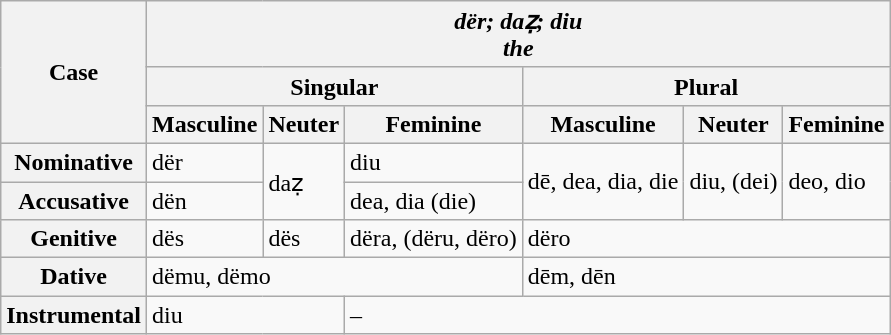<table class="wikitable">
<tr>
<th rowspan="3"><strong>Case</strong></th>
<th colspan="6"><strong><em>dër; daẓ; diu<em><br> the<strong></th>
</tr>
<tr>
<th colspan="3"></strong>Singular<strong></th>
<th colspan="3"></strong>Plural<strong></th>
</tr>
<tr>
<th></strong>Masculine<strong></th>
<th></strong>Neuter<strong></th>
<th></strong>Feminine<strong></th>
<th></strong>Masculine<strong></th>
<th></strong>Neuter<strong></th>
<th></strong>Feminine<strong></th>
</tr>
<tr>
<th></strong>Nominative<strong></th>
<td>dër</td>
<td rowspan="2">daẓ</td>
<td>diu</td>
<td rowspan="2">dē, dea, dia, die</td>
<td rowspan="2">diu, (dei)</td>
<td rowspan="2">deo, dio</td>
</tr>
<tr>
<th></strong>Accusative<strong></th>
<td>dën</td>
<td>dea, dia (die)</td>
</tr>
<tr>
<th></strong>Genitive<strong></th>
<td>dës</td>
<td>dës</td>
<td>dëra, (dëru, dëro)</td>
<td colspan="3">dëro</td>
</tr>
<tr>
<th></strong>Dative<strong></th>
<td colspan="3">dëmu, dëmo</td>
<td colspan="3">dēm, dēn</td>
</tr>
<tr>
<th></strong>Instrumental<strong></th>
<td colspan="2">diu</td>
<td colspan="4">–</td>
</tr>
</table>
